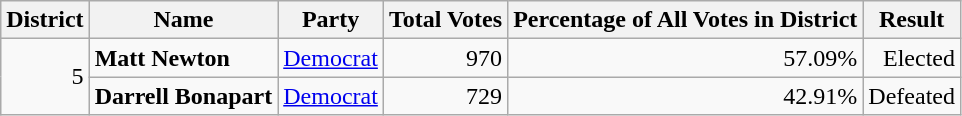<table class="wikitable sortable" style="text-align:right;" border="1">
<tr>
<th scope="col">District</th>
<th scope="col">Name</th>
<th scope="col">Party</th>
<th scope="col">Total Votes</th>
<th scope="col">Percentage of All Votes in District</th>
<th scope="col">Result</th>
</tr>
<tr>
<td rowspan="2">5</td>
<td align="left" data-sort-value="Newton, Matt"><strong>Matt Newton</strong></td>
<td><a href='#'>Democrat</a></td>
<td>970</td>
<td>57.09%</td>
<td>Elected</td>
</tr>
<tr>
<td align="left" data-sort-value="Bonapart, Darrell"><strong>Darrell Bonapart</strong></td>
<td><a href='#'>Democrat</a></td>
<td>729</td>
<td>42.91%</td>
<td>Defeated</td>
</tr>
</table>
